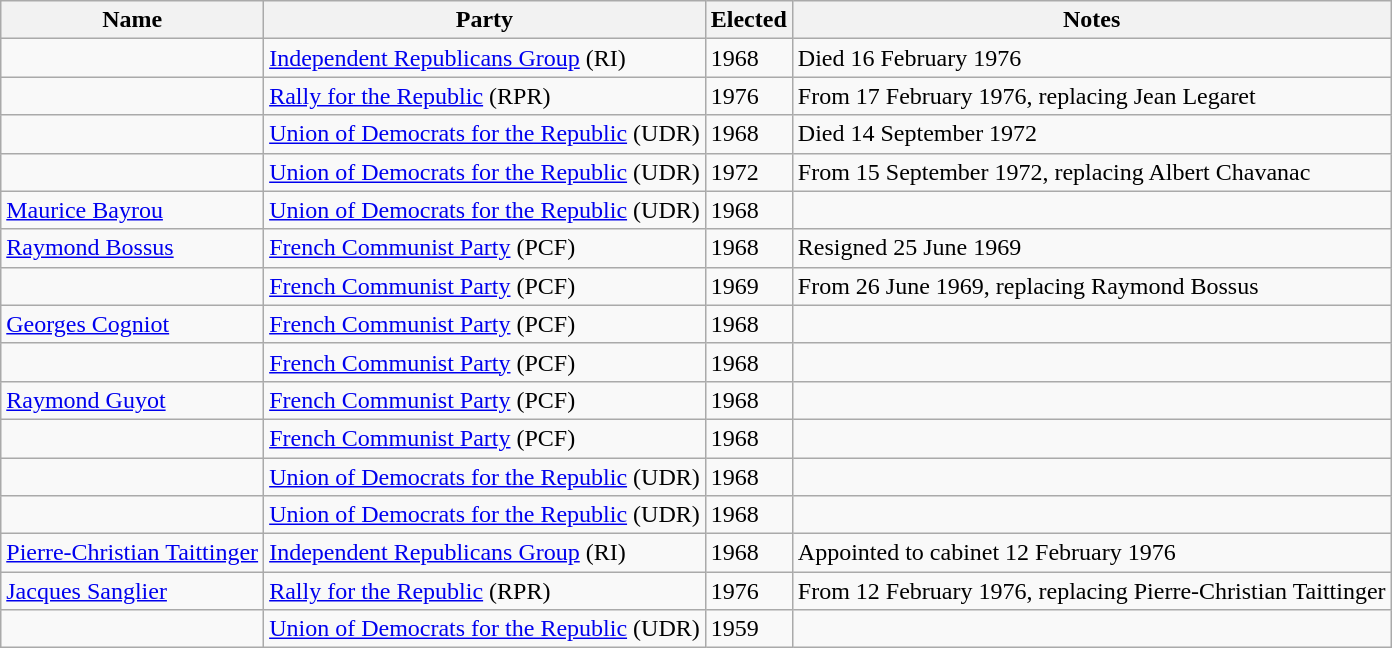<table class="wikitable sortable">
<tr>
<th>Name</th>
<th>Party</th>
<th>Elected</th>
<th>Notes</th>
</tr>
<tr>
<td></td>
<td><a href='#'>Independent Republicans Group</a> (RI)</td>
<td>1968</td>
<td>Died 16 February 1976</td>
</tr>
<tr>
<td></td>
<td><a href='#'>Rally for the Republic</a> (RPR)</td>
<td>1976</td>
<td>From 17 February 1976, replacing Jean Legaret</td>
</tr>
<tr>
<td></td>
<td><a href='#'>Union of Democrats for the Republic</a> (UDR)</td>
<td>1968</td>
<td>Died 14 September 1972</td>
</tr>
<tr>
<td></td>
<td><a href='#'>Union of Democrats for the Republic</a> (UDR)</td>
<td>1972</td>
<td>From 15 September 1972, replacing Albert Chavanac</td>
</tr>
<tr>
<td><a href='#'>Maurice Bayrou</a></td>
<td><a href='#'>Union of Democrats for the Republic</a> (UDR)</td>
<td>1968</td>
<td></td>
</tr>
<tr>
<td><a href='#'>Raymond Bossus</a></td>
<td><a href='#'>French Communist Party</a> (PCF)</td>
<td>1968</td>
<td>Resigned 25 June 1969</td>
</tr>
<tr>
<td></td>
<td><a href='#'>French Communist Party</a> (PCF)</td>
<td>1969</td>
<td>From 26 June 1969, replacing Raymond Bossus</td>
</tr>
<tr>
<td><a href='#'>Georges Cogniot</a></td>
<td><a href='#'>French Communist Party</a> (PCF)</td>
<td>1968</td>
<td></td>
</tr>
<tr>
<td></td>
<td><a href='#'>French Communist Party</a> (PCF)</td>
<td>1968</td>
<td></td>
</tr>
<tr>
<td><a href='#'>Raymond Guyot</a></td>
<td><a href='#'>French Communist Party</a> (PCF)</td>
<td>1968</td>
<td></td>
</tr>
<tr>
<td></td>
<td><a href='#'>French Communist Party</a> (PCF)</td>
<td>1968</td>
<td></td>
</tr>
<tr>
<td></td>
<td><a href='#'>Union of Democrats for the Republic</a> (UDR)</td>
<td>1968</td>
<td></td>
</tr>
<tr>
<td></td>
<td><a href='#'>Union of Democrats for the Republic</a> (UDR)</td>
<td>1968</td>
<td></td>
</tr>
<tr>
<td><a href='#'>Pierre-Christian Taittinger</a></td>
<td><a href='#'>Independent Republicans Group</a> (RI)</td>
<td>1968</td>
<td>Appointed to cabinet 12 February 1976</td>
</tr>
<tr>
<td><a href='#'>Jacques Sanglier</a></td>
<td><a href='#'>Rally for the Republic</a> (RPR)</td>
<td>1976</td>
<td>From 12 February 1976, replacing Pierre-Christian Taittinger</td>
</tr>
<tr>
<td></td>
<td><a href='#'>Union of Democrats for the Republic</a> (UDR)</td>
<td>1959</td>
<td></td>
</tr>
</table>
